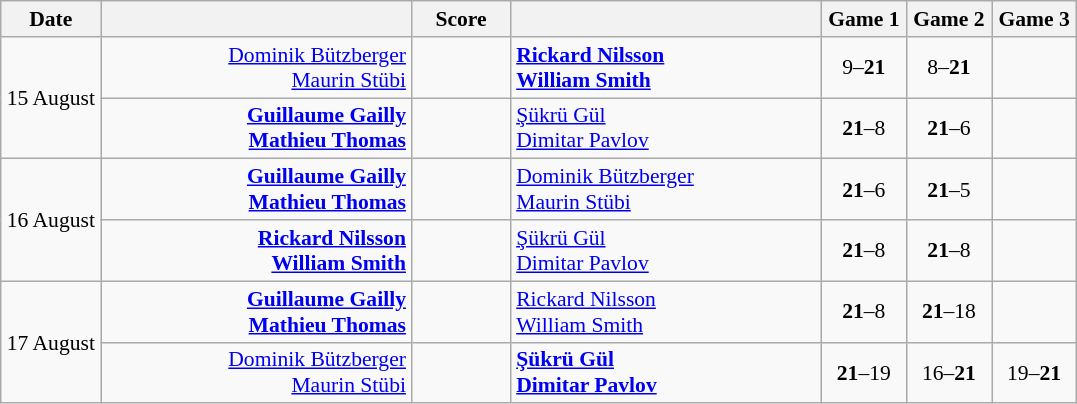<table class="wikitable" style="text-align: center; font-size:90% ">
<tr>
<th width="60">Date</th>
<th align="right" width="200"></th>
<th width="60">Score</th>
<th align="left" width="200"></th>
<th width="50">Game 1</th>
<th width="50">Game 2</th>
<th width="50">Game 3</th>
</tr>
<tr>
<td rowspan="2">15 August</td>
<td align="right"><a href='#'>Dominik Bützberger</a> <br><a href='#'>Maurin Stübi</a> </td>
<td align="center"></td>
<td align="left"><strong> <a href='#'>Rickard Nilsson</a><br> <a href='#'>William Smith</a></strong></td>
<td>9–<strong>21</strong></td>
<td>8–<strong>21</strong></td>
<td></td>
</tr>
<tr>
<td align="right"><strong><a href='#'>Guillaume Gailly</a> <br><a href='#'>Mathieu Thomas</a> </strong></td>
<td align="center"></td>
<td align="left"> <a href='#'>Şükrü Gül</a><br> <a href='#'>Dimitar Pavlov</a></td>
<td><strong>21</strong>–8</td>
<td><strong>21</strong>–6</td>
<td></td>
</tr>
<tr>
<td rowspan="2">16 August</td>
<td align="right"><strong><a href='#'>Guillaume Gailly</a> <br><a href='#'>Mathieu Thomas</a> </strong></td>
<td align="center"></td>
<td align="left"> <a href='#'>Dominik Bützberger</a><br> <a href='#'>Maurin Stübi</a></td>
<td><strong>21</strong>–6</td>
<td><strong>21</strong>–5</td>
<td></td>
</tr>
<tr>
<td align="right"><strong><a href='#'>Rickard Nilsson</a> <br><a href='#'>William Smith</a> </strong></td>
<td align="center"></td>
<td align="left"> <a href='#'>Şükrü Gül</a><br> <a href='#'>Dimitar Pavlov</a></td>
<td><strong>21</strong>–8</td>
<td><strong>21</strong>–8</td>
<td></td>
</tr>
<tr>
<td rowspan="2">17 August</td>
<td align="right"><strong><a href='#'>Guillaume Gailly</a> <br><a href='#'>Mathieu Thomas</a> </strong></td>
<td align="center"></td>
<td align="left"> <a href='#'>Rickard Nilsson</a><br> <a href='#'>William Smith</a></td>
<td><strong>21</strong>–8</td>
<td><strong>21</strong>–18</td>
<td></td>
</tr>
<tr>
<td align="right"><a href='#'>Dominik Bützberger</a> <br><a href='#'>Maurin Stübi</a> </td>
<td align="center"></td>
<td align="left"><strong> <a href='#'>Şükrü Gül</a><br> <a href='#'>Dimitar Pavlov</a></strong></td>
<td><strong>21</strong>–19</td>
<td>16–<strong>21</strong></td>
<td>19–<strong>21</strong></td>
</tr>
</table>
